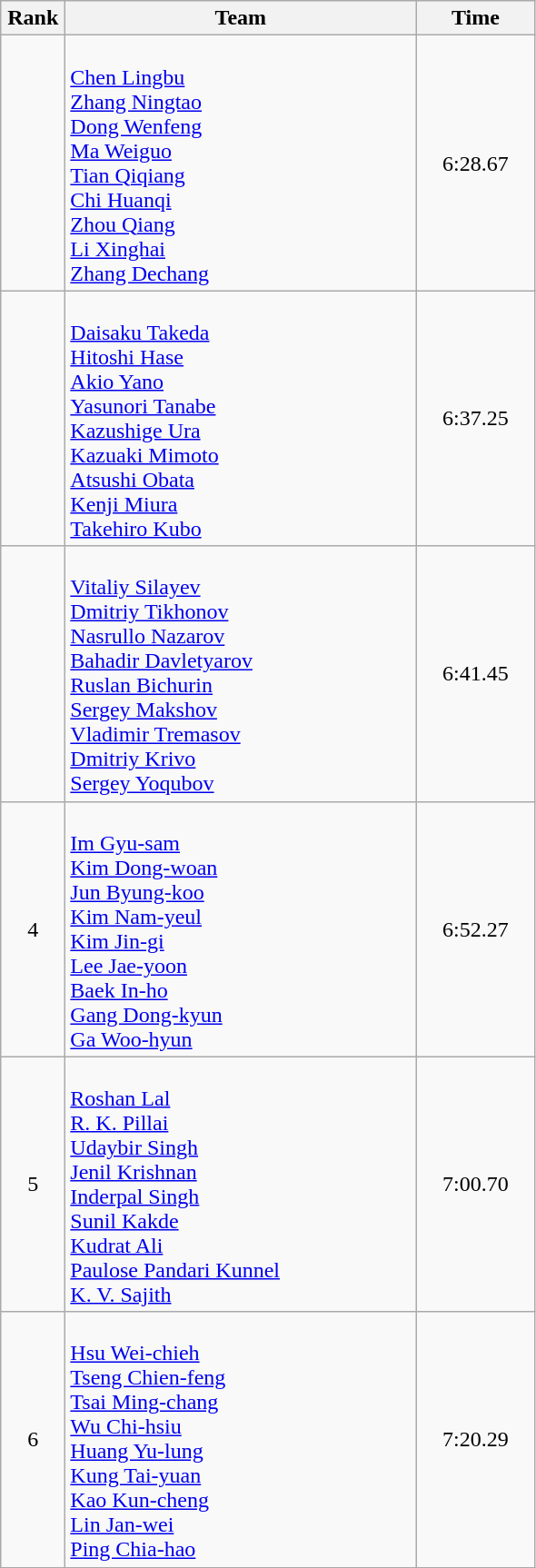<table class=wikitable style="text-align:center">
<tr>
<th width=40>Rank</th>
<th width=250>Team</th>
<th width=80>Time</th>
</tr>
<tr>
<td></td>
<td align=left><br><a href='#'>Chen Lingbu</a><br><a href='#'>Zhang Ningtao</a><br><a href='#'>Dong Wenfeng</a><br><a href='#'>Ma Weiguo</a><br><a href='#'>Tian Qiqiang</a><br><a href='#'>Chi Huanqi</a><br><a href='#'>Zhou Qiang</a><br><a href='#'>Li Xinghai</a><br><a href='#'>Zhang Dechang</a></td>
<td>6:28.67</td>
</tr>
<tr>
<td></td>
<td align=left><br><a href='#'>Daisaku Takeda</a><br><a href='#'>Hitoshi Hase</a><br><a href='#'>Akio Yano</a><br><a href='#'>Yasunori Tanabe</a><br><a href='#'>Kazushige Ura</a><br><a href='#'>Kazuaki Mimoto</a><br><a href='#'>Atsushi Obata</a><br><a href='#'>Kenji Miura</a><br><a href='#'>Takehiro Kubo</a></td>
<td>6:37.25</td>
</tr>
<tr>
<td></td>
<td align=left><br><a href='#'>Vitaliy Silayev</a><br><a href='#'>Dmitriy Tikhonov</a><br><a href='#'>Nasrullo Nazarov</a><br><a href='#'>Bahadir Davletyarov</a><br><a href='#'>Ruslan Bichurin</a><br><a href='#'>Sergey Makshov</a><br><a href='#'>Vladimir Tremasov</a><br><a href='#'>Dmitriy Krivo</a><br><a href='#'>Sergey Yoqubov</a></td>
<td>6:41.45</td>
</tr>
<tr>
<td>4</td>
<td align=left><br><a href='#'>Im Gyu-sam</a><br><a href='#'>Kim Dong-woan</a><br><a href='#'>Jun Byung-koo</a><br><a href='#'>Kim Nam-yeul</a><br><a href='#'>Kim Jin-gi</a><br><a href='#'>Lee Jae-yoon</a><br><a href='#'>Baek In-ho</a><br><a href='#'>Gang Dong-kyun</a><br><a href='#'>Ga Woo-hyun</a></td>
<td>6:52.27</td>
</tr>
<tr>
<td>5</td>
<td align=left><br><a href='#'>Roshan Lal</a><br><a href='#'>R. K. Pillai</a><br><a href='#'>Udaybir Singh</a><br><a href='#'>Jenil Krishnan</a><br><a href='#'>Inderpal Singh</a><br><a href='#'>Sunil Kakde</a><br><a href='#'>Kudrat Ali</a><br><a href='#'>Paulose Pandari Kunnel</a><br><a href='#'>K. V. Sajith</a></td>
<td>7:00.70</td>
</tr>
<tr>
<td>6</td>
<td align=left><br><a href='#'>Hsu Wei-chieh</a><br><a href='#'>Tseng Chien-feng</a><br><a href='#'>Tsai Ming-chang</a><br><a href='#'>Wu Chi-hsiu</a><br><a href='#'>Huang Yu-lung</a><br><a href='#'>Kung Tai-yuan</a><br><a href='#'>Kao Kun-cheng</a><br><a href='#'>Lin Jan-wei</a><br><a href='#'>Ping Chia-hao</a></td>
<td>7:20.29</td>
</tr>
</table>
